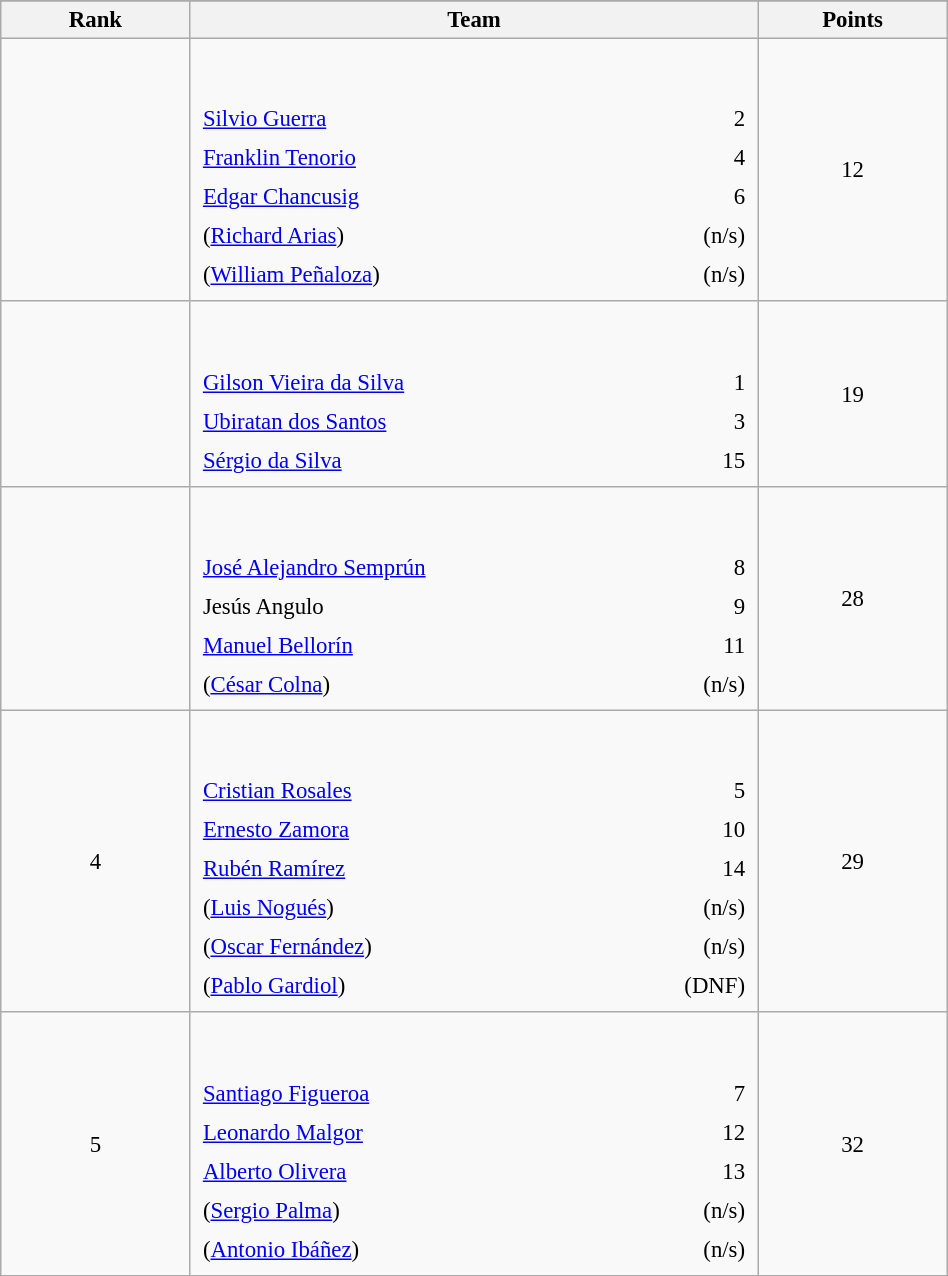<table class="wikitable sortable" style=" text-align:center; font-size:95%;" width="50%">
<tr>
</tr>
<tr>
<th width=10%>Rank</th>
<th width=30%>Team</th>
<th width=10%>Points</th>
</tr>
<tr>
<td align=center></td>
<td align=left> <br><br><table width=100%>
<tr>
<td align=left style="border:0"><a href='#'>Silvio Guerra</a></td>
<td align=right style="border:0">2</td>
</tr>
<tr>
<td align=left style="border:0"><a href='#'>Franklin Tenorio</a></td>
<td align=right style="border:0">4</td>
</tr>
<tr>
<td align=left style="border:0"><a href='#'>Edgar Chancusig</a></td>
<td align=right style="border:0">6</td>
</tr>
<tr>
<td align=left style="border:0">(<a href='#'>Richard Arias</a>)</td>
<td align=right style="border:0">(n/s)</td>
</tr>
<tr>
<td align=left style="border:0">(<a href='#'>William Peñaloza</a>)</td>
<td align=right style="border:0">(n/s)</td>
</tr>
</table>
</td>
<td>12</td>
</tr>
<tr>
<td align=center></td>
<td align=left> <br><br><table width=100%>
<tr>
<td align=left style="border:0"><a href='#'>Gilson Vieira da Silva</a></td>
<td align=right style="border:0">1</td>
</tr>
<tr>
<td align=left style="border:0"><a href='#'>Ubiratan dos Santos</a></td>
<td align=right style="border:0">3</td>
</tr>
<tr>
<td align=left style="border:0"><a href='#'>Sérgio da Silva</a></td>
<td align=right style="border:0">15</td>
</tr>
</table>
</td>
<td>19</td>
</tr>
<tr>
<td align=center></td>
<td align=left> <br><br><table width=100%>
<tr>
<td align=left style="border:0"><a href='#'>José Alejandro Semprún</a></td>
<td align=right style="border:0">8</td>
</tr>
<tr>
<td align=left style="border:0">Jesús Angulo</td>
<td align=right style="border:0">9</td>
</tr>
<tr>
<td align=left style="border:0"><a href='#'>Manuel Bellorín</a></td>
<td align=right style="border:0">11</td>
</tr>
<tr>
<td align=left style="border:0">(<a href='#'>César Colna</a>)</td>
<td align=right style="border:0">(n/s)</td>
</tr>
</table>
</td>
<td>28</td>
</tr>
<tr>
<td align=center>4</td>
<td align=left> <br><br><table width=100%>
<tr>
<td align=left style="border:0"><a href='#'>Cristian Rosales</a></td>
<td align=right style="border:0">5</td>
</tr>
<tr>
<td align=left style="border:0"><a href='#'>Ernesto Zamora</a></td>
<td align=right style="border:0">10</td>
</tr>
<tr>
<td align=left style="border:0"><a href='#'>Rubén Ramírez</a></td>
<td align=right style="border:0">14</td>
</tr>
<tr>
<td align=left style="border:0">(<a href='#'>Luis Nogués</a>)</td>
<td align=right style="border:0">(n/s)</td>
</tr>
<tr>
<td align=left style="border:0">(<a href='#'>Oscar Fernández</a>)</td>
<td align=right style="border:0">(n/s)</td>
</tr>
<tr>
<td align=left style="border:0">(<a href='#'>Pablo Gardiol</a>)</td>
<td align=right style="border:0">(DNF)</td>
</tr>
</table>
</td>
<td>29</td>
</tr>
<tr>
<td align=center>5</td>
<td align=left> <br><br><table width=100%>
<tr>
<td align=left style="border:0"><a href='#'>Santiago Figueroa</a></td>
<td align=right style="border:0">7</td>
</tr>
<tr>
<td align=left style="border:0"><a href='#'>Leonardo Malgor</a></td>
<td align=right style="border:0">12</td>
</tr>
<tr>
<td align=left style="border:0"><a href='#'>Alberto Olivera</a></td>
<td align=right style="border:0">13</td>
</tr>
<tr>
<td align=left style="border:0">(<a href='#'>Sergio Palma</a>)</td>
<td align=right style="border:0">(n/s)</td>
</tr>
<tr>
<td align=left style="border:0">(<a href='#'>Antonio Ibáñez</a>)</td>
<td align=right style="border:0">(n/s)</td>
</tr>
</table>
</td>
<td>32</td>
</tr>
</table>
